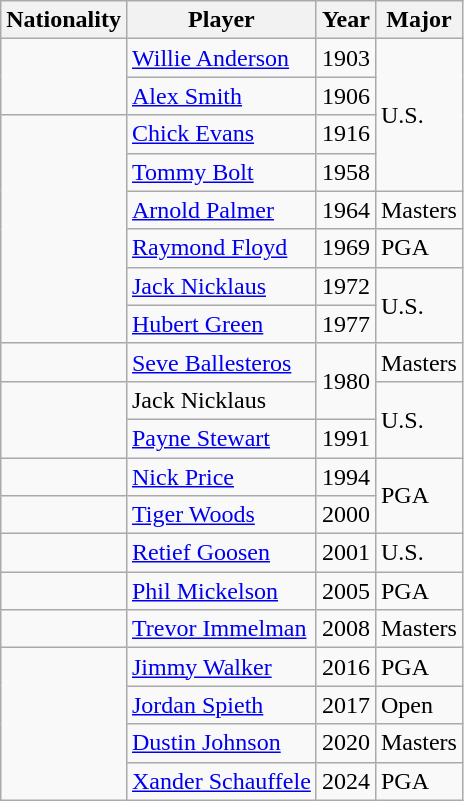<table class="sortable wikitable">
<tr>
<th>Nationality</th>
<th>Player</th>
<th>Year</th>
<th>Major</th>
</tr>
<tr>
<td rowspan=2></td>
<td><a href='#'>Willie Anderson</a></td>
<td>1903</td>
<td rowspan=4>U.S.</td>
</tr>
<tr>
<td><a href='#'>Alex Smith</a></td>
<td>1906</td>
</tr>
<tr>
<td rowspan=6></td>
<td><a href='#'>Chick Evans</a></td>
<td>1916</td>
</tr>
<tr>
<td><a href='#'>Tommy Bolt</a></td>
<td>1958</td>
</tr>
<tr>
<td><a href='#'>Arnold Palmer</a></td>
<td>1964</td>
<td>Masters</td>
</tr>
<tr>
<td><a href='#'>Raymond Floyd</a></td>
<td>1969</td>
<td>PGA</td>
</tr>
<tr>
<td><a href='#'>Jack Nicklaus</a></td>
<td>1972</td>
<td rowspan=2>U.S.</td>
</tr>
<tr>
<td><a href='#'>Hubert Green</a></td>
<td>1977</td>
</tr>
<tr>
<td></td>
<td><a href='#'>Seve Ballesteros</a></td>
<td rowspan=2>1980</td>
<td>Masters</td>
</tr>
<tr>
<td rowspan=2></td>
<td>Jack Nicklaus</td>
<td rowspan=2>U.S.</td>
</tr>
<tr>
<td><a href='#'>Payne Stewart</a></td>
<td>1991</td>
</tr>
<tr>
<td></td>
<td><a href='#'>Nick Price</a></td>
<td>1994</td>
<td rowspan=2>PGA</td>
</tr>
<tr>
<td></td>
<td><a href='#'>Tiger Woods</a></td>
<td>2000</td>
</tr>
<tr>
<td></td>
<td><a href='#'>Retief Goosen</a></td>
<td>2001</td>
<td>U.S.</td>
</tr>
<tr>
<td></td>
<td><a href='#'>Phil Mickelson</a></td>
<td>2005</td>
<td>PGA</td>
</tr>
<tr>
<td></td>
<td><a href='#'>Trevor Immelman</a></td>
<td>2008</td>
<td>Masters</td>
</tr>
<tr>
<td rowspan=4></td>
<td><a href='#'>Jimmy Walker</a></td>
<td>2016</td>
<td>PGA</td>
</tr>
<tr>
<td><a href='#'>Jordan Spieth</a></td>
<td>2017</td>
<td>Open</td>
</tr>
<tr>
<td><a href='#'>Dustin Johnson</a></td>
<td>2020</td>
<td>Masters</td>
</tr>
<tr>
<td><a href='#'>Xander Schauffele</a></td>
<td>2024</td>
<td>PGA</td>
</tr>
</table>
